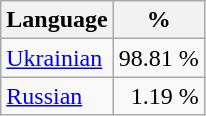<table class="wikitable standard">
<tr>
<th>Language</th>
<th>%</th>
</tr>
<tr>
<td><a href='#'>Ukrainian</a></td>
<td align="right">98.81 %</td>
</tr>
<tr>
<td><a href='#'>Russian</a></td>
<td align="right">1.19 %</td>
</tr>
</table>
